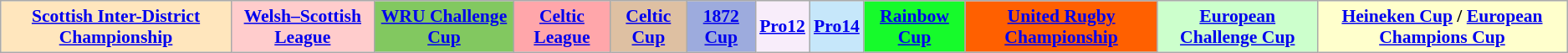<table class="wikitable" style="font-size:90%">
<tr>
<td style="text-align:center; background:#FFE6BD;"><strong><a href='#'>Scottish Inter-District Championship</a></strong></td>
<td style="text-align:center; background:#FCC;"><strong><a href='#'>Welsh–Scottish League</a></strong></td>
<td style="text-align:center; background:#82C860;"><strong><a href='#'>WRU Challenge Cup</a></strong></td>
<td style="text-align:center; background:#FFA6AA;"><strong><a href='#'>Celtic League</a></strong></td>
<td style="text-align:center; background:#DEC0A2;"><strong><a href='#'>Celtic Cup</a></strong></td>
<td style="text-align:center; background:#9DABDD;"><strong><a href='#'>1872 Cup</a></strong></td>
<td style="text-align:center; background:#F8EDFA;"><strong><a href='#'>Pro12</a></strong></td>
<td style="text-align:center; background:#C6E7FA;"><strong><a href='#'>Pro14</a></strong></td>
<td style="text-align:center; background:#16FB2B;"><strong><a href='#'>Rainbow Cup</a></strong></td>
<td style="text-align:center; background:#FF6000;"><strong><a href='#'>United Rugby Championship</a></strong></td>
<td style="text-align:center; background:#ccffcc;"><strong><a href='#'>European Challenge Cup</a></strong></td>
<td style="text-align:center; background:#ffffcc;"><strong><a href='#'>Heineken Cup</a> / <a href='#'>European Champions Cup</a></strong></td>
</tr>
</table>
